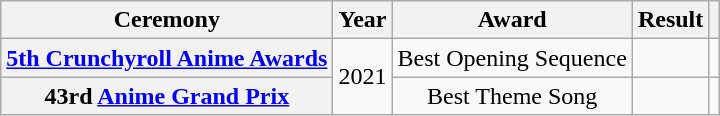<table class="wikitable sortable plainrowheaders" style=text-align:center>
<tr>
<th scope="col">Ceremony</th>
<th scope="col">Year</th>
<th scope="col">Award</th>
<th scope="col">Result</th>
<th scope="col" class="unsortable"></th>
</tr>
<tr>
<th scope="row" style="text-align:center"><a href='#'>5th Crunchyroll Anime Awards</a></th>
<td rowspan="2">2021</td>
<td>Best Opening Sequence</td>
<td></td>
<td align="center"></td>
</tr>
<tr>
<th scope="row" style="text-align:center">43rd <a href='#'>Anime Grand Prix</a></th>
<td>Best Theme Song</td>
<td></td>
<td align="center"></td>
</tr>
</table>
